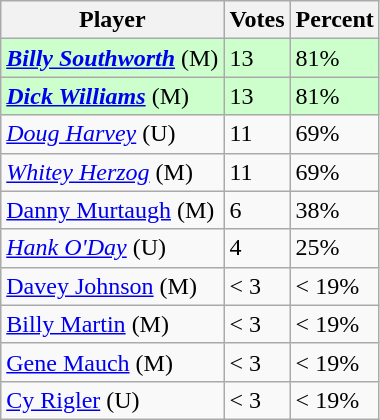<table class="wikitable">
<tr>
<th>Player</th>
<th>Votes</th>
<th>Percent</th>
</tr>
<tr bgcolor=ccffcc>
<td><strong><em><a href='#'>Billy Southworth</a></em></strong> (M)</td>
<td>13</td>
<td>81%</td>
</tr>
<tr bgcolor=ccffcc>
<td><strong><em><a href='#'>Dick Williams</a></em></strong> (M)</td>
<td>13</td>
<td>81%</td>
</tr>
<tr>
<td><em><a href='#'>Doug Harvey</a></em> (U)</td>
<td>11</td>
<td>69%</td>
</tr>
<tr>
<td><em><a href='#'>Whitey Herzog</a></em> (M)</td>
<td>11</td>
<td>69%</td>
</tr>
<tr>
<td><a href='#'>Danny Murtaugh</a> (M)</td>
<td>6</td>
<td>38%</td>
</tr>
<tr>
<td><em><a href='#'>Hank O'Day</a></em> (U)</td>
<td>4</td>
<td>25%</td>
</tr>
<tr>
<td><a href='#'>Davey Johnson</a> (M)</td>
<td>< 3</td>
<td>< 19%</td>
</tr>
<tr>
<td><a href='#'>Billy Martin</a> (M)</td>
<td>< 3</td>
<td>< 19%</td>
</tr>
<tr>
<td><a href='#'>Gene Mauch</a> (M)</td>
<td>< 3</td>
<td>< 19%</td>
</tr>
<tr>
<td><a href='#'>Cy Rigler</a> (U)</td>
<td>< 3</td>
<td>< 19%</td>
</tr>
</table>
